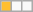<table class=wikitable style="font-size: 95%; text-align:center">
<tr>
<td bgcolor=ffbf2f></td>
<td></td>
<td></td>
</tr>
</table>
